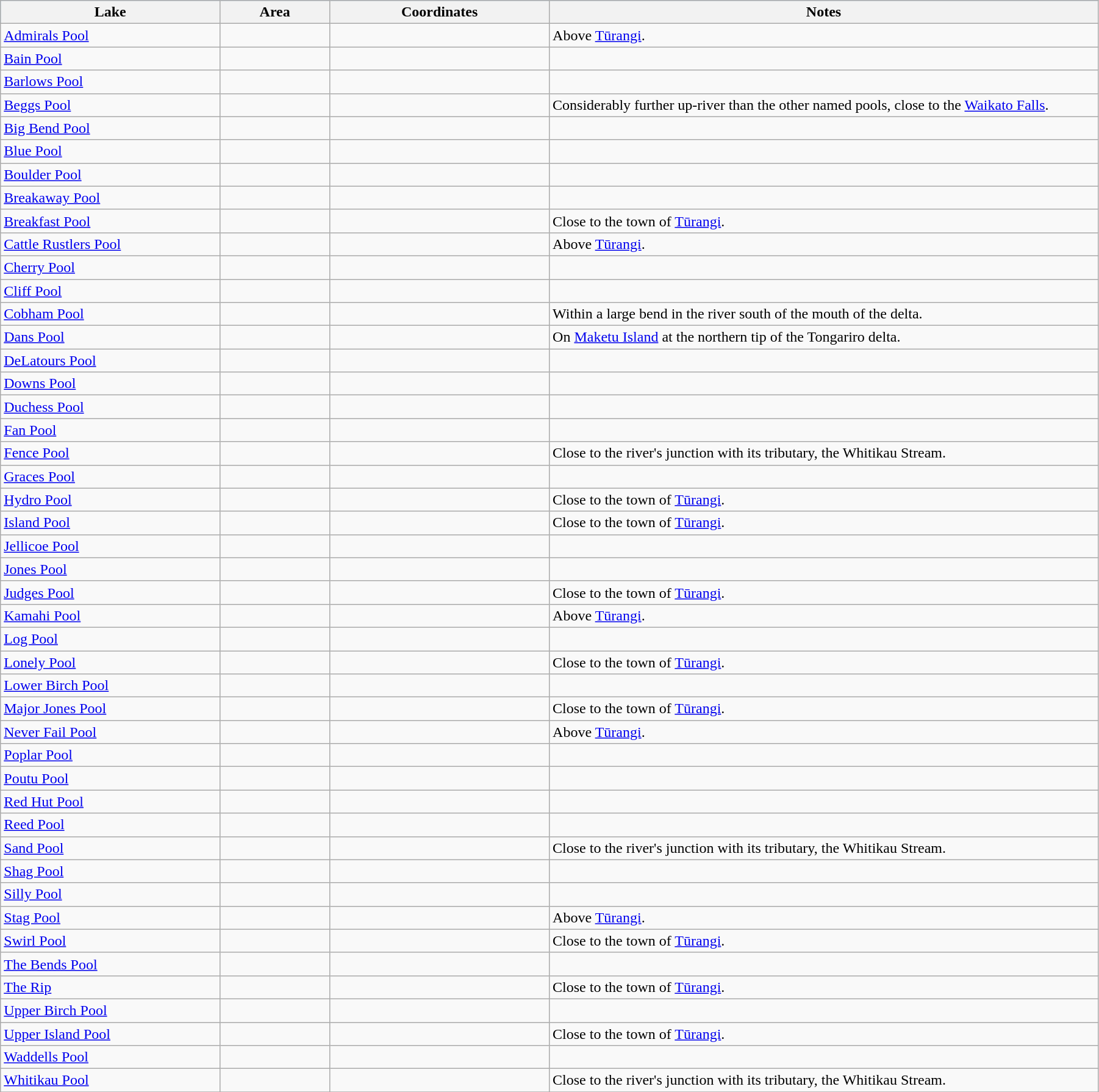<table class="wikitable sortable" width=95%>
<tr bgcolor=#99CCFF>
<th width=20%>Lake</th>
<th width=10%;data-sort-type="number">Area</th>
<th width=20%>Coordinates</th>
<th width=50%>Notes</th>
</tr>
<tr>
<td><a href='#'>Admirals Pool</a></td>
<td></td>
<td></td>
<td>Above <a href='#'>Tūrangi</a>.</td>
</tr>
<tr>
<td><a href='#'>Bain Pool</a></td>
<td></td>
<td></td>
<td></td>
</tr>
<tr>
<td><a href='#'>Barlows Pool</a></td>
<td></td>
<td></td>
<td></td>
</tr>
<tr>
<td><a href='#'>Beggs Pool</a></td>
<td></td>
<td></td>
<td>Considerably further up-river than the other named pools, close to the <a href='#'>Waikato Falls</a>.</td>
</tr>
<tr>
<td><a href='#'>Big Bend Pool</a></td>
<td></td>
<td></td>
<td></td>
</tr>
<tr>
<td><a href='#'>Blue Pool</a></td>
<td></td>
<td></td>
<td></td>
</tr>
<tr>
<td><a href='#'>Boulder Pool</a></td>
<td></td>
<td></td>
<td></td>
</tr>
<tr>
<td><a href='#'>Breakaway Pool</a></td>
<td></td>
<td></td>
<td></td>
</tr>
<tr>
<td><a href='#'>Breakfast Pool</a></td>
<td></td>
<td></td>
<td>Close to the town of <a href='#'>Tūrangi</a>.</td>
</tr>
<tr>
<td><a href='#'>Cattle Rustlers Pool</a></td>
<td></td>
<td></td>
<td>Above <a href='#'>Tūrangi</a>.</td>
</tr>
<tr>
<td><a href='#'>Cherry Pool</a></td>
<td></td>
<td></td>
<td></td>
</tr>
<tr>
<td><a href='#'>Cliff Pool</a></td>
<td></td>
<td></td>
<td></td>
</tr>
<tr>
<td><a href='#'>Cobham Pool</a></td>
<td></td>
<td></td>
<td>Within a large bend in the river  south of the mouth of the delta.</td>
</tr>
<tr>
<td><a href='#'>Dans Pool</a></td>
<td></td>
<td></td>
<td>On <a href='#'>Maketu Island</a> at the northern tip of the Tongariro delta.</td>
</tr>
<tr>
<td><a href='#'>DeLatours Pool</a></td>
<td></td>
<td></td>
<td></td>
</tr>
<tr>
<td><a href='#'>Downs Pool</a></td>
<td></td>
<td></td>
<td></td>
</tr>
<tr>
<td><a href='#'>Duchess Pool</a></td>
<td></td>
<td></td>
<td></td>
</tr>
<tr>
<td><a href='#'>Fan Pool</a></td>
<td></td>
<td></td>
<td></td>
</tr>
<tr>
<td><a href='#'>Fence Pool</a></td>
<td></td>
<td></td>
<td>Close to the river's junction with its tributary, the Whitikau Stream.</td>
</tr>
<tr>
<td><a href='#'>Graces Pool</a></td>
<td></td>
<td></td>
<td></td>
</tr>
<tr>
<td><a href='#'>Hydro Pool</a></td>
<td></td>
<td></td>
<td>Close to the town of <a href='#'>Tūrangi</a>.</td>
</tr>
<tr>
<td><a href='#'>Island Pool</a></td>
<td></td>
<td></td>
<td>Close to the town of <a href='#'>Tūrangi</a>.</td>
</tr>
<tr>
<td><a href='#'>Jellicoe Pool</a></td>
<td></td>
<td></td>
<td></td>
</tr>
<tr>
<td><a href='#'>Jones Pool</a></td>
<td></td>
<td></td>
<td></td>
</tr>
<tr>
<td><a href='#'>Judges Pool</a></td>
<td></td>
<td></td>
<td>Close to the town of <a href='#'>Tūrangi</a>.</td>
</tr>
<tr>
<td><a href='#'>Kamahi Pool</a></td>
<td></td>
<td></td>
<td>Above <a href='#'>Tūrangi</a>.</td>
</tr>
<tr>
<td><a href='#'>Log Pool</a></td>
<td></td>
<td></td>
<td></td>
</tr>
<tr>
<td><a href='#'>Lonely Pool</a></td>
<td></td>
<td></td>
<td>Close to the town of <a href='#'>Tūrangi</a>.</td>
</tr>
<tr>
<td><a href='#'>Lower Birch Pool</a></td>
<td></td>
<td></td>
<td></td>
</tr>
<tr>
<td><a href='#'>Major Jones Pool</a></td>
<td></td>
<td></td>
<td>Close to the town of <a href='#'>Tūrangi</a>.</td>
</tr>
<tr>
<td><a href='#'>Never Fail Pool</a></td>
<td></td>
<td></td>
<td>Above <a href='#'>Tūrangi</a>.</td>
</tr>
<tr>
<td><a href='#'>Poplar Pool</a></td>
<td></td>
<td></td>
<td></td>
</tr>
<tr>
<td><a href='#'>Poutu Pool</a></td>
<td></td>
<td></td>
<td></td>
</tr>
<tr>
<td><a href='#'>Red Hut Pool</a></td>
<td></td>
<td></td>
<td></td>
</tr>
<tr>
<td><a href='#'>Reed Pool</a></td>
<td></td>
<td></td>
<td></td>
</tr>
<tr>
<td><a href='#'>Sand Pool</a></td>
<td></td>
<td></td>
<td>Close to the river's junction with its tributary, the Whitikau Stream.</td>
</tr>
<tr>
<td><a href='#'>Shag Pool</a></td>
<td></td>
<td></td>
<td></td>
</tr>
<tr>
<td><a href='#'>Silly Pool</a></td>
<td></td>
<td></td>
<td></td>
</tr>
<tr>
<td><a href='#'>Stag Pool</a></td>
<td></td>
<td></td>
<td>Above <a href='#'>Tūrangi</a>.</td>
</tr>
<tr>
<td><a href='#'>Swirl Pool</a></td>
<td></td>
<td></td>
<td>Close to the town of <a href='#'>Tūrangi</a>.</td>
</tr>
<tr>
<td><a href='#'>The Bends Pool</a></td>
<td></td>
<td></td>
<td></td>
</tr>
<tr>
<td><a href='#'>The Rip</a></td>
<td></td>
<td></td>
<td>Close to the town of <a href='#'>Tūrangi</a>.</td>
</tr>
<tr>
<td><a href='#'>Upper Birch Pool</a></td>
<td></td>
<td></td>
<td></td>
</tr>
<tr>
<td><a href='#'>Upper Island Pool</a></td>
<td></td>
<td></td>
<td>Close to the town of <a href='#'>Tūrangi</a>.</td>
</tr>
<tr>
<td><a href='#'>Waddells Pool</a></td>
<td></td>
<td></td>
<td></td>
</tr>
<tr>
<td><a href='#'>Whitikau Pool</a></td>
<td></td>
<td></td>
<td>Close to the river's junction with its tributary, the Whitikau Stream.</td>
</tr>
<tr>
</tr>
</table>
